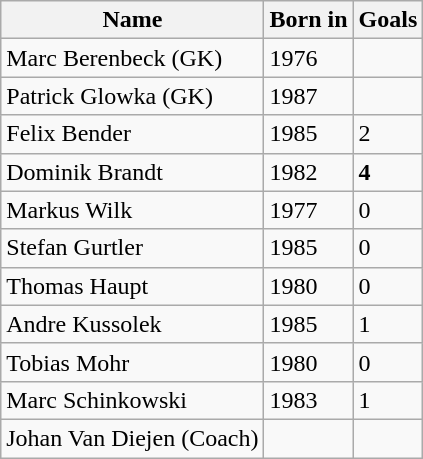<table class="wikitable">
<tr>
<th>Name</th>
<th>Born in</th>
<th>Goals</th>
</tr>
<tr>
<td>Marc Berenbeck (GK)</td>
<td>1976</td>
<td></td>
</tr>
<tr>
<td>Patrick Glowka (GK)</td>
<td>1987</td>
<td></td>
</tr>
<tr>
<td>Felix Bender</td>
<td>1985</td>
<td>2</td>
</tr>
<tr>
<td>Dominik Brandt</td>
<td>1982</td>
<td><strong>4</strong></td>
</tr>
<tr>
<td>Markus Wilk</td>
<td>1977</td>
<td>0</td>
</tr>
<tr>
<td>Stefan Gurtler</td>
<td>1985</td>
<td>0</td>
</tr>
<tr>
<td>Thomas Haupt</td>
<td>1980</td>
<td>0</td>
</tr>
<tr>
<td>Andre Kussolek</td>
<td>1985</td>
<td>1</td>
</tr>
<tr>
<td>Tobias Mohr</td>
<td>1980</td>
<td>0</td>
</tr>
<tr>
<td>Marc Schinkowski</td>
<td>1983</td>
<td>1</td>
</tr>
<tr>
<td>Johan Van Diejen (Coach)</td>
<td></td>
</tr>
</table>
